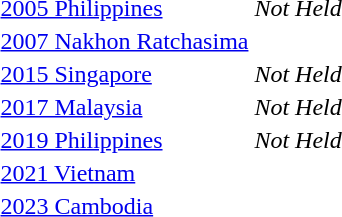<table>
<tr>
<td><a href='#'>2005 Philippines</a><br></td>
<td colspan=4; align=center><em>Not Held</em></td>
</tr>
<tr>
<td><a href='#'>2007 Nakhon Ratchasima</a><br></td>
<td></td>
<td></td>
<td></td>
</tr>
<tr>
<td><a href='#'>2015 Singapore</a><br></td>
<td colspan=4; align=center><em>Not Held</em></td>
</tr>
<tr>
<td><a href='#'>2017 Malaysia</a><br></td>
<td colspan=4; align=center><em>Not Held</em></td>
</tr>
<tr>
<td><a href='#'>2019 Philippines</a><br></td>
<td colspan=4; align=center><em>Not Held</em></td>
</tr>
<tr>
<td><a href='#'>2021 Vietnam</a><br></td>
<td></td>
<td></td>
<td></td>
</tr>
<tr>
<td><a href='#'>2023 Cambodia</a><br></td>
<td></td>
<td></td>
<td></td>
</tr>
</table>
